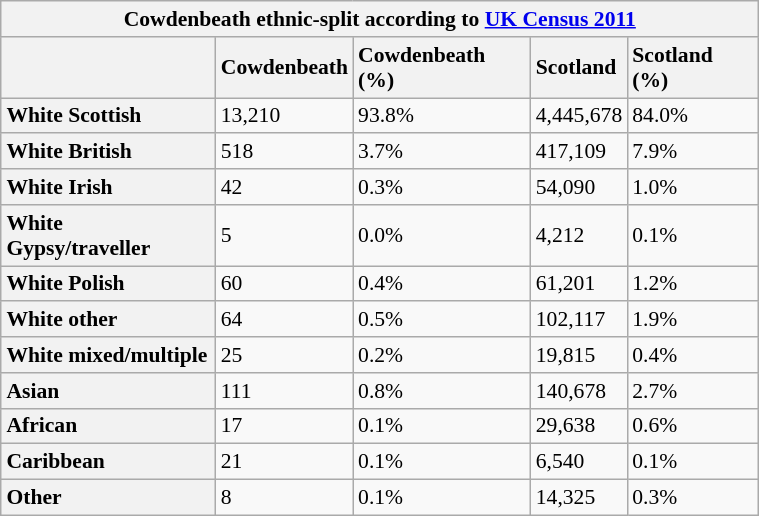<table class="wikitable" id="toc" style="margin-left: 1em; width: 40%; font-size: 90%;" cellspacing="5">
<tr>
<th colspan="5"><strong>Cowdenbeath ethnic-split according to <a href='#'>UK Census 2011</a></strong></th>
</tr>
<tr>
<th></th>
<th style="text-align:left;">Cowdenbeath</th>
<th style="text-align:left;">Cowdenbeath (%)</th>
<th style="text-align:left;">Scotland</th>
<th style="text-align:left;">Scotland (%)</th>
</tr>
<tr>
<th style="text-align:left;">White Scottish</th>
<td>13,210</td>
<td>93.8%</td>
<td>4,445,678</td>
<td>84.0%</td>
</tr>
<tr>
<th style="text-align:left;">White British</th>
<td>518</td>
<td>3.7%</td>
<td>417,109</td>
<td>7.9%</td>
</tr>
<tr>
<th style="text-align:left;">White Irish</th>
<td>42</td>
<td>0.3%</td>
<td>54,090</td>
<td>1.0%</td>
</tr>
<tr>
<th style="text-align:left;">White Gypsy/traveller</th>
<td>5</td>
<td>0.0%</td>
<td>4,212</td>
<td>0.1%</td>
</tr>
<tr>
<th style="text-align:left;">White Polish</th>
<td>60</td>
<td>0.4%</td>
<td>61,201</td>
<td>1.2%</td>
</tr>
<tr>
<th style="text-align:left;">White other</th>
<td>64</td>
<td>0.5%</td>
<td>102,117</td>
<td>1.9%</td>
</tr>
<tr>
<th style="text-align:left;">White mixed/multiple</th>
<td>25</td>
<td>0.2%</td>
<td>19,815</td>
<td>0.4%</td>
</tr>
<tr>
<th style="text-align:left;">Asian</th>
<td>111</td>
<td>0.8%</td>
<td>140,678</td>
<td>2.7%</td>
</tr>
<tr>
<th style="text-align:left;">African</th>
<td>17</td>
<td>0.1%</td>
<td>29,638</td>
<td>0.6%</td>
</tr>
<tr>
<th style="text-align:left;">Caribbean</th>
<td>21</td>
<td>0.1%</td>
<td>6,540</td>
<td>0.1%</td>
</tr>
<tr>
<th style="text-align:left;">Other</th>
<td>8</td>
<td>0.1%</td>
<td>14,325</td>
<td>0.3%</td>
</tr>
</table>
